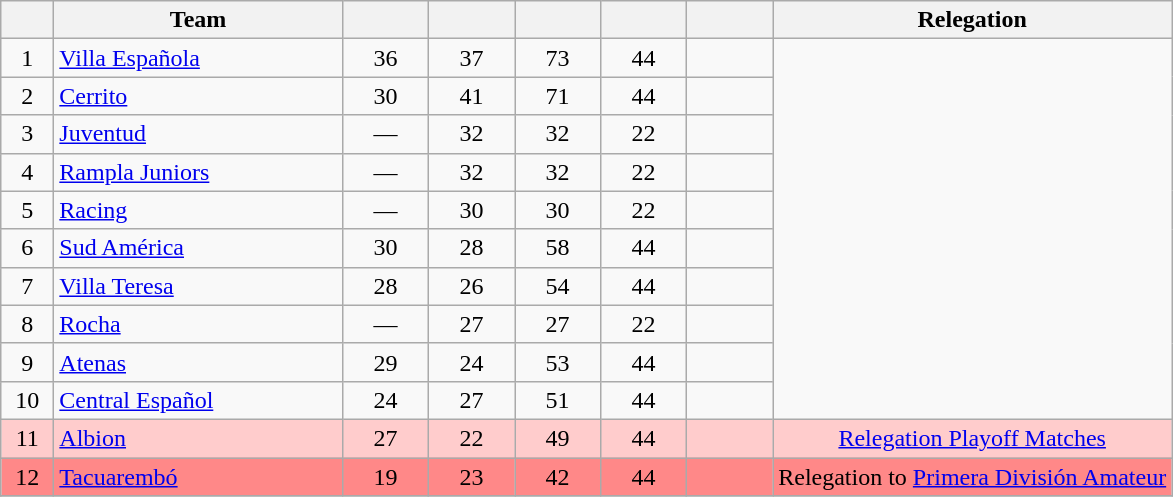<table class="wikitable" style="text-align: center;">
<tr>
<th width=28><br></th>
<th width=185>Team</th>
<th width=50></th>
<th width=50></th>
<th width=50></th>
<th width=50></th>
<th width=50><br></th>
<th>Relegation</th>
</tr>
<tr>
<td>1</td>
<td align="left"><a href='#'>Villa Española</a></td>
<td>36</td>
<td>37</td>
<td>73</td>
<td>44</td>
<td><strong></strong></td>
<td rowspan=10></td>
</tr>
<tr>
<td>2</td>
<td align="left"><a href='#'>Cerrito</a></td>
<td>30</td>
<td>41</td>
<td>71</td>
<td>44</td>
<td><strong></strong></td>
</tr>
<tr>
<td>3</td>
<td align="left"><a href='#'>Juventud</a></td>
<td>—</td>
<td>32</td>
<td>32</td>
<td>22</td>
<td><strong></strong></td>
</tr>
<tr>
<td>4</td>
<td align="left"><a href='#'>Rampla Juniors</a></td>
<td>—</td>
<td>32</td>
<td>32</td>
<td>22</td>
<td><strong></strong></td>
</tr>
<tr>
<td>5</td>
<td align="left"><a href='#'>Racing</a></td>
<td>—</td>
<td>30</td>
<td>30</td>
<td>22</td>
<td><strong></strong></td>
</tr>
<tr>
<td>6</td>
<td align="left"><a href='#'>Sud América</a></td>
<td>30</td>
<td>28</td>
<td>58</td>
<td>44</td>
<td><strong></strong></td>
</tr>
<tr>
<td>7</td>
<td align="left"><a href='#'>Villa Teresa</a></td>
<td>28</td>
<td>26</td>
<td>54</td>
<td>44</td>
<td><strong></strong></td>
</tr>
<tr>
<td>8</td>
<td align="left"><a href='#'>Rocha</a></td>
<td>—</td>
<td>27</td>
<td>27</td>
<td>22</td>
<td><strong></strong></td>
</tr>
<tr>
<td>9</td>
<td align="left"><a href='#'>Atenas</a></td>
<td>29</td>
<td>24</td>
<td>53</td>
<td>44</td>
<td><strong></strong></td>
</tr>
<tr>
<td>10</td>
<td align="left"><a href='#'>Central Español</a></td>
<td>24</td>
<td>27</td>
<td>51</td>
<td>44</td>
<td><strong></strong></td>
</tr>
<tr bgcolor=#FFCCCC>
<td>11</td>
<td align="left"><a href='#'>Albion</a></td>
<td>27</td>
<td>22</td>
<td>49</td>
<td>44</td>
<td><strong></strong></td>
<td><a href='#'>Relegation Playoff Matches</a></td>
</tr>
<tr bgcolor=#FF8888>
<td>12</td>
<td align="left"><a href='#'>Tacuarembó</a></td>
<td>19</td>
<td>23</td>
<td>42</td>
<td>44</td>
<td><strong></strong></td>
<td>Relegation to <a href='#'>Primera División Amateur</a></td>
</tr>
<tr>
</tr>
</table>
